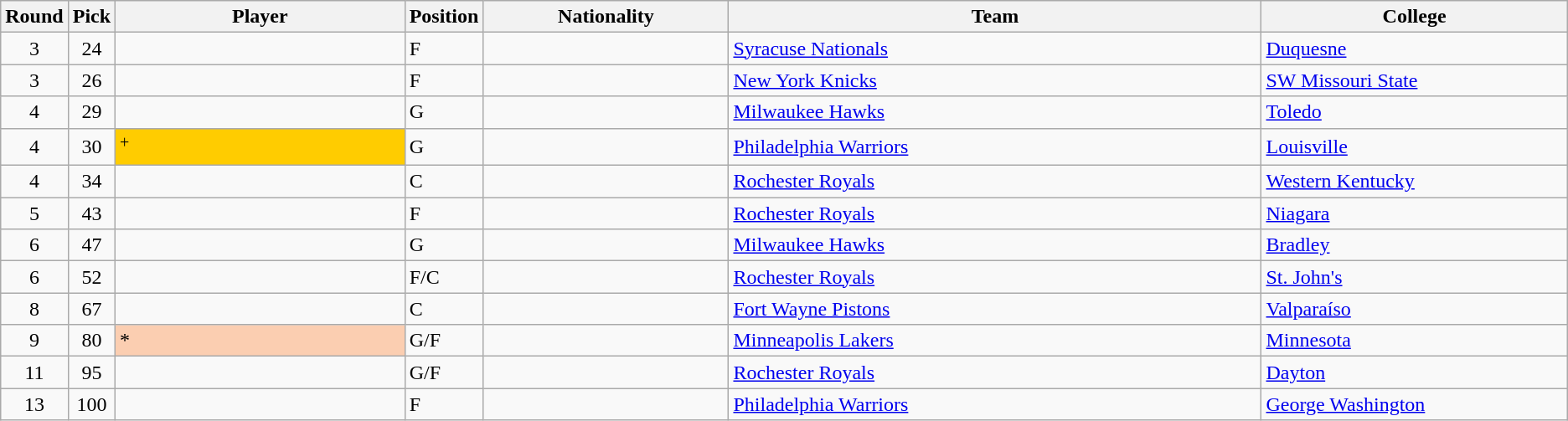<table class="wikitable sortable">
<tr>
<th width="1%">Round</th>
<th width="1%">Pick</th>
<th width="19%">Player</th>
<th width="1%">Position</th>
<th width="16%">Nationality</th>
<th width="35%">Team</th>
<th width="20%">College</th>
</tr>
<tr>
<td align=center>3</td>
<td align=center>24</td>
<td></td>
<td>F</td>
<td></td>
<td><a href='#'>Syracuse Nationals</a></td>
<td><a href='#'>Duquesne</a></td>
</tr>
<tr>
<td align=center>3</td>
<td align=center>26</td>
<td></td>
<td>F</td>
<td></td>
<td><a href='#'>New York Knicks</a></td>
<td><a href='#'>SW Missouri State</a></td>
</tr>
<tr>
<td align=center>4</td>
<td align=center>29</td>
<td></td>
<td>G</td>
<td></td>
<td><a href='#'>Milwaukee Hawks</a></td>
<td><a href='#'>Toledo</a></td>
</tr>
<tr>
<td align=center>4</td>
<td align=center>30</td>
<td bgcolor="#FFCC00"><sup>+</sup></td>
<td>G</td>
<td></td>
<td><a href='#'>Philadelphia Warriors</a></td>
<td><a href='#'>Louisville</a></td>
</tr>
<tr>
<td align=center>4</td>
<td align=center>34</td>
<td></td>
<td>C</td>
<td></td>
<td><a href='#'>Rochester Royals</a></td>
<td><a href='#'>Western Kentucky</a></td>
</tr>
<tr>
<td align=center>5</td>
<td align=center>43</td>
<td></td>
<td>F</td>
<td></td>
<td><a href='#'>Rochester Royals</a></td>
<td><a href='#'>Niagara</a></td>
</tr>
<tr>
<td align=center>6</td>
<td align=center>47</td>
<td></td>
<td>G</td>
<td></td>
<td><a href='#'>Milwaukee Hawks</a></td>
<td><a href='#'>Bradley</a></td>
</tr>
<tr>
<td align=center>6</td>
<td align=center>52</td>
<td></td>
<td>F/C</td>
<td></td>
<td><a href='#'>Rochester Royals</a></td>
<td><a href='#'>St. John's</a></td>
</tr>
<tr>
<td align=center>8</td>
<td align=center>67</td>
<td></td>
<td>C</td>
<td></td>
<td><a href='#'>Fort Wayne Pistons</a></td>
<td><a href='#'>Valparaíso</a></td>
</tr>
<tr>
<td align=center>9</td>
<td align=center>80</td>
<td bgcolor="#FBCEB1">*</td>
<td>G/F</td>
<td></td>
<td><a href='#'>Minneapolis Lakers</a></td>
<td><a href='#'>Minnesota</a></td>
</tr>
<tr>
<td align=center>11</td>
<td align=center>95</td>
<td></td>
<td>G/F</td>
<td></td>
<td><a href='#'>Rochester Royals</a></td>
<td><a href='#'>Dayton</a></td>
</tr>
<tr>
<td align=center>13</td>
<td align=center>100</td>
<td></td>
<td>F</td>
<td></td>
<td><a href='#'>Philadelphia Warriors</a></td>
<td><a href='#'>George Washington</a></td>
</tr>
</table>
